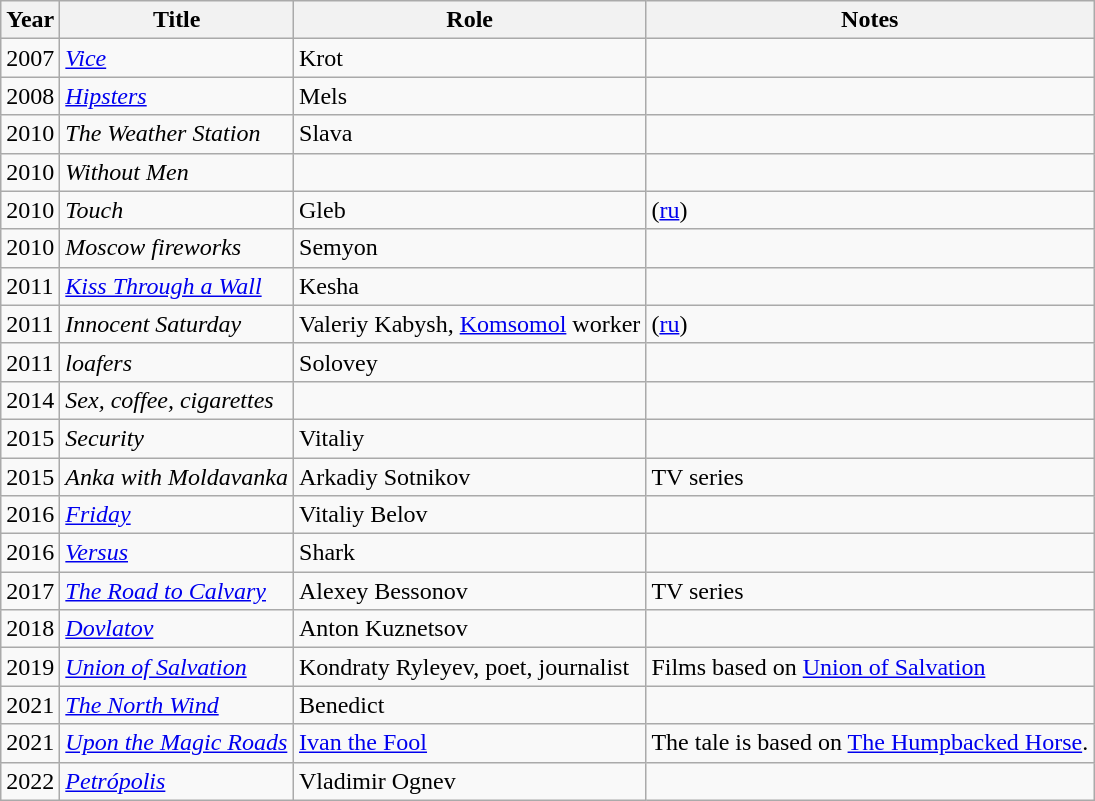<table class="wikitable sortable">
<tr>
<th>Year</th>
<th>Title</th>
<th>Role</th>
<th>Notes</th>
</tr>
<tr>
<td>2007</td>
<td><em><a href='#'>Vice</a></em></td>
<td>Krot</td>
<td></td>
</tr>
<tr>
<td>2008</td>
<td><em><a href='#'>Hipsters</a></em></td>
<td>Mels</td>
<td></td>
</tr>
<tr>
<td>2010</td>
<td><em>The Weather Station</em></td>
<td>Slava</td>
<td></td>
</tr>
<tr>
<td>2010</td>
<td><em>Without Men</em></td>
<td></td>
<td></td>
</tr>
<tr>
<td>2010</td>
<td><em>Touch</em></td>
<td>Gleb</td>
<td>(<a href='#'>ru</a>)</td>
</tr>
<tr>
<td>2010</td>
<td><em>Moscow fireworks</em></td>
<td>Semyon</td>
<td></td>
</tr>
<tr>
<td>2011</td>
<td><em><a href='#'>Kiss Through a Wall</a></em></td>
<td>Kesha</td>
<td></td>
</tr>
<tr>
<td>2011</td>
<td><em>Innocent Saturday</em></td>
<td>Valeriy Kabysh, <a href='#'>Komsomol</a> worker</td>
<td>(<a href='#'>ru</a>)</td>
</tr>
<tr>
<td>2011</td>
<td><em>loafers</em></td>
<td>Solovey</td>
<td></td>
</tr>
<tr>
<td>2014</td>
<td><em>Sex, coffee, cigarettes</em></td>
<td></td>
<td></td>
</tr>
<tr>
<td>2015</td>
<td><em>Security</em></td>
<td>Vitaliy</td>
<td></td>
</tr>
<tr>
<td>2015</td>
<td><em>Anka with Moldavanka</em></td>
<td>Arkadiy Sotnikov</td>
<td>TV series</td>
</tr>
<tr>
<td>2016</td>
<td><em><a href='#'>Friday</a></em></td>
<td>Vitaliy Belov</td>
<td></td>
</tr>
<tr>
<td>2016</td>
<td><em><a href='#'>Versus</a></em></td>
<td>Shark</td>
<td></td>
</tr>
<tr>
<td>2017</td>
<td><em><a href='#'>The Road to Calvary</a></em></td>
<td>Alexey Bessonov</td>
<td>TV series</td>
</tr>
<tr>
<td>2018</td>
<td><em><a href='#'>Dovlatov</a></em></td>
<td>Anton Kuznetsov</td>
<td></td>
</tr>
<tr>
<td>2019</td>
<td><em><a href='#'>Union of Salvation</a></em></td>
<td>Kondraty Ryleyev, poet, journalist</td>
<td>Films based on <a href='#'>Union of Salvation</a></td>
</tr>
<tr>
<td>2021</td>
<td><em><a href='#'>The North Wind</a></em></td>
<td>Benedict</td>
<td></td>
</tr>
<tr>
<td>2021</td>
<td><em><a href='#'>Upon the Magic Roads</a></em></td>
<td><a href='#'>Ivan the Fool</a></td>
<td>The tale is based on <a href='#'>The Humpbacked Horse</a>.</td>
</tr>
<tr>
<td>2022</td>
<td><em><a href='#'>Petrópolis</a></em></td>
<td>Vladimir Ognev</td>
<td></td>
</tr>
</table>
